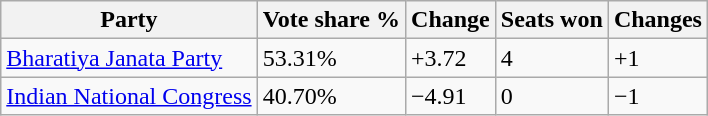<table class="wikitable sortable">
<tr>
<th>Party</th>
<th>Vote share %</th>
<th>Change</th>
<th>Seats won</th>
<th>Changes</th>
</tr>
<tr>
<td><a href='#'>Bharatiya Janata Party</a></td>
<td>53.31%</td>
<td>+3.72</td>
<td>4</td>
<td>+1</td>
</tr>
<tr>
<td><a href='#'>Indian National Congress</a></td>
<td>40.70%</td>
<td>−4.91</td>
<td>0</td>
<td>−1</td>
</tr>
</table>
